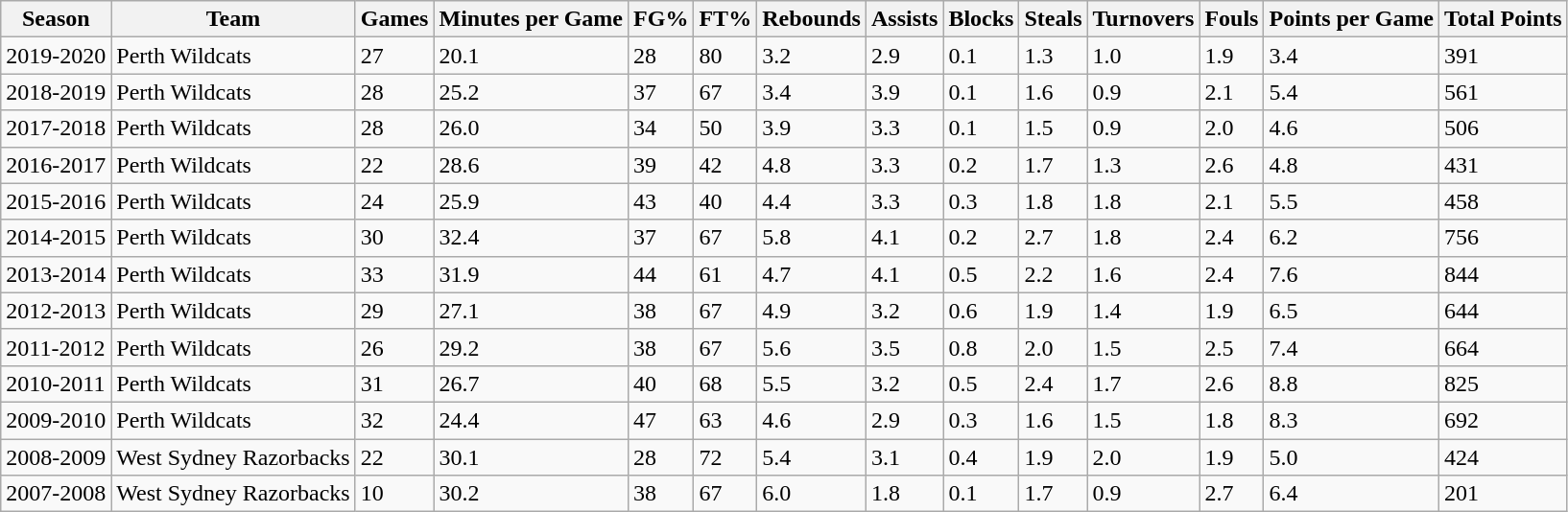<table class="wikitable">
<tr>
<th>Season</th>
<th>Team</th>
<th>Games</th>
<th>Minutes per Game</th>
<th>FG%</th>
<th>FT%</th>
<th>Rebounds</th>
<th>Assists</th>
<th>Blocks</th>
<th>Steals</th>
<th>Turnovers</th>
<th>Fouls</th>
<th>Points per Game</th>
<th>Total Points</th>
</tr>
<tr>
<td>2019-2020</td>
<td>Perth Wildcats</td>
<td>27</td>
<td>20.1</td>
<td>28</td>
<td>80</td>
<td>3.2</td>
<td>2.9</td>
<td>0.1</td>
<td>1.3</td>
<td>1.0</td>
<td>1.9</td>
<td>3.4</td>
<td>391</td>
</tr>
<tr>
<td>2018-2019</td>
<td>Perth Wildcats</td>
<td>28</td>
<td>25.2</td>
<td>37</td>
<td>67</td>
<td>3.4</td>
<td>3.9</td>
<td>0.1</td>
<td>1.6</td>
<td>0.9</td>
<td>2.1</td>
<td>5.4</td>
<td>561</td>
</tr>
<tr>
<td>2017-2018</td>
<td>Perth Wildcats</td>
<td>28</td>
<td>26.0</td>
<td>34</td>
<td>50</td>
<td>3.9</td>
<td>3.3</td>
<td>0.1</td>
<td>1.5</td>
<td>0.9</td>
<td>2.0</td>
<td>4.6</td>
<td>506</td>
</tr>
<tr>
<td>2016-2017</td>
<td>Perth Wildcats</td>
<td>22</td>
<td>28.6</td>
<td>39</td>
<td>42</td>
<td>4.8</td>
<td>3.3</td>
<td>0.2</td>
<td>1.7</td>
<td>1.3</td>
<td>2.6</td>
<td>4.8</td>
<td>431</td>
</tr>
<tr>
<td>2015-2016</td>
<td>Perth Wildcats</td>
<td>24</td>
<td>25.9</td>
<td>43</td>
<td>40</td>
<td>4.4</td>
<td>3.3</td>
<td>0.3</td>
<td>1.8</td>
<td>1.8</td>
<td>2.1</td>
<td>5.5</td>
<td>458</td>
</tr>
<tr>
<td>2014-2015</td>
<td>Perth Wildcats</td>
<td>30</td>
<td>32.4</td>
<td>37</td>
<td>67</td>
<td>5.8</td>
<td>4.1</td>
<td>0.2</td>
<td>2.7</td>
<td>1.8</td>
<td>2.4</td>
<td>6.2</td>
<td>756</td>
</tr>
<tr>
<td>2013-2014</td>
<td>Perth Wildcats</td>
<td>33</td>
<td>31.9</td>
<td>44</td>
<td>61</td>
<td>4.7</td>
<td>4.1</td>
<td>0.5</td>
<td>2.2</td>
<td>1.6</td>
<td>2.4</td>
<td>7.6</td>
<td>844</td>
</tr>
<tr>
<td>2012-2013</td>
<td>Perth Wildcats</td>
<td>29</td>
<td>27.1</td>
<td>38</td>
<td>67</td>
<td>4.9</td>
<td>3.2</td>
<td>0.6</td>
<td>1.9</td>
<td>1.4</td>
<td>1.9</td>
<td>6.5</td>
<td>644</td>
</tr>
<tr>
<td>2011-2012</td>
<td>Perth Wildcats</td>
<td>26</td>
<td>29.2</td>
<td>38</td>
<td>67</td>
<td>5.6</td>
<td>3.5</td>
<td>0.8</td>
<td>2.0</td>
<td>1.5</td>
<td>2.5</td>
<td>7.4</td>
<td>664</td>
</tr>
<tr>
<td>2010-2011</td>
<td>Perth Wildcats</td>
<td>31</td>
<td>26.7</td>
<td>40</td>
<td>68</td>
<td>5.5</td>
<td>3.2</td>
<td>0.5</td>
<td>2.4</td>
<td>1.7</td>
<td>2.6</td>
<td>8.8</td>
<td>825</td>
</tr>
<tr>
<td>2009-2010</td>
<td>Perth Wildcats</td>
<td>32</td>
<td>24.4</td>
<td>47</td>
<td>63</td>
<td>4.6</td>
<td>2.9</td>
<td>0.3</td>
<td>1.6</td>
<td>1.5</td>
<td>1.8</td>
<td>8.3</td>
<td>692</td>
</tr>
<tr>
<td>2008-2009</td>
<td>West Sydney Razorbacks</td>
<td>22</td>
<td>30.1</td>
<td>28</td>
<td>72</td>
<td>5.4</td>
<td>3.1</td>
<td>0.4</td>
<td>1.9</td>
<td>2.0</td>
<td>1.9</td>
<td>5.0</td>
<td>424</td>
</tr>
<tr>
<td>2007-2008</td>
<td>West Sydney Razorbacks</td>
<td>10</td>
<td>30.2</td>
<td>38</td>
<td>67</td>
<td>6.0</td>
<td>1.8</td>
<td>0.1</td>
<td>1.7</td>
<td>0.9</td>
<td>2.7</td>
<td>6.4</td>
<td>201</td>
</tr>
</table>
